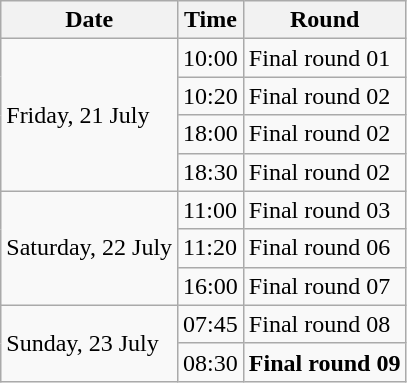<table class="wikitable">
<tr>
<th>Date</th>
<th>Time</th>
<th>Round</th>
</tr>
<tr>
<td rowspan=4>Friday, 21 July</td>
<td>10:00</td>
<td>Final round 01</td>
</tr>
<tr>
<td>10:20</td>
<td>Final round 02</td>
</tr>
<tr>
<td>18:00</td>
<td>Final round 02</td>
</tr>
<tr>
<td>18:30</td>
<td>Final round 02</td>
</tr>
<tr>
<td rowspan=3>Saturday, 22 July</td>
<td>11:00</td>
<td>Final round 03</td>
</tr>
<tr>
<td>11:20</td>
<td>Final round 06</td>
</tr>
<tr>
<td>16:00</td>
<td>Final round 07</td>
</tr>
<tr>
<td rowspan=2>Sunday, 23 July</td>
<td>07:45</td>
<td>Final round 08</td>
</tr>
<tr>
<td>08:30</td>
<td><strong>Final round 09</strong></td>
</tr>
</table>
